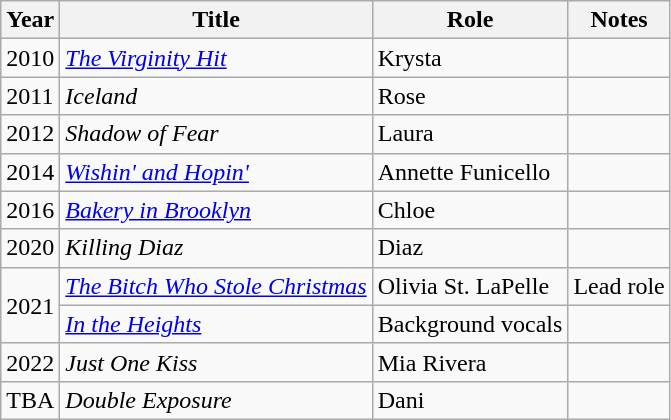<table class="wikitable sortable">
<tr>
<th>Year</th>
<th>Title</th>
<th>Role</th>
<th>Notes</th>
</tr>
<tr>
<td>2010</td>
<td><em><a href='#'>The Virginity Hit</a></em></td>
<td>Krysta</td>
<td></td>
</tr>
<tr>
<td>2011</td>
<td><em>Iceland</em></td>
<td>Rose</td>
<td></td>
</tr>
<tr>
<td>2012</td>
<td><em>Shadow of Fear</em></td>
<td>Laura</td>
<td></td>
</tr>
<tr>
<td>2014</td>
<td><em><a href='#'>Wishin' and Hopin'</a></em></td>
<td>Annette Funicello</td>
<td></td>
</tr>
<tr>
<td>2016</td>
<td><em><a href='#'>Bakery in Brooklyn</a></em></td>
<td>Chloe</td>
<td></td>
</tr>
<tr>
<td>2020</td>
<td><em>Killing Diaz</em></td>
<td>Diaz</td>
<td></td>
</tr>
<tr>
<td rowspan=2>2021</td>
<td><em><a href='#'>The Bitch Who Stole Christmas</a></em></td>
<td>Olivia St. LaPelle</td>
<td>Lead role</td>
</tr>
<tr>
<td><em><a href='#'>In the Heights</a></em></td>
<td>Background vocals</td>
<td></td>
</tr>
<tr>
<td>2022</td>
<td><em>Just One Kiss</em></td>
<td>Mia Rivera</td>
<td></td>
</tr>
<tr>
<td>TBA</td>
<td><em>Double Exposure</em></td>
<td>Dani</td>
<td></td>
</tr>
</table>
